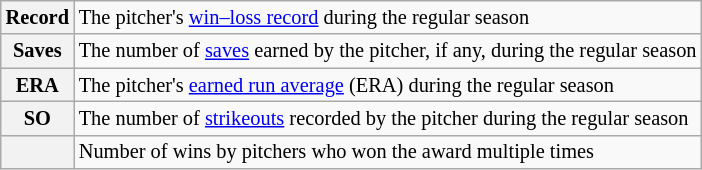<table class="wikitable plainrowheaders" style="font-size:85%">
<tr>
<th scope="row" style="text-align:center"><strong>Record</strong></th>
<td>The pitcher's <a href='#'>win–loss record</a> during the regular season</td>
</tr>
<tr>
<th scope="row" style="text-align:center"><strong>Saves</strong></th>
<td>The number of <a href='#'>saves</a> earned by the pitcher, if any, during the regular season</td>
</tr>
<tr>
<th scope="row" style="text-align:center"><strong>ERA</strong></th>
<td>The pitcher's <a href='#'>earned run average</a> (ERA) during the regular season</td>
</tr>
<tr>
<th scope="row" style="text-align:center"><strong>SO</strong></th>
<td>The number of <a href='#'>strikeouts</a> recorded by the pitcher during the regular season</td>
</tr>
<tr>
<th scope="row" style="text-align:center"></th>
<td>Number of wins by pitchers who won the award multiple times</td>
</tr>
</table>
